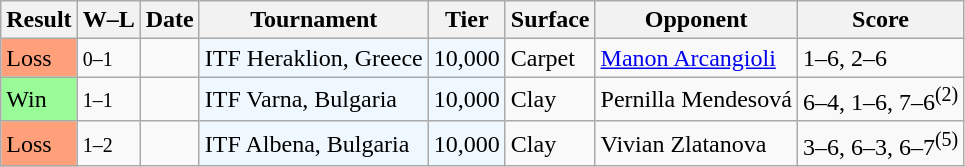<table class="sortable wikitable">
<tr>
<th>Result</th>
<th class="unsortable">W–L</th>
<th>Date</th>
<th>Tournament</th>
<th>Tier</th>
<th>Surface</th>
<th>Opponent</th>
<th class="unsortable">Score</th>
</tr>
<tr>
<td style="background:#ffa07a;">Loss</td>
<td><small>0–1</small></td>
<td></td>
<td bgcolor="#f0f8ff">ITF Heraklion, Greece</td>
<td bgcolor="#f0f8ff">10,000</td>
<td>Carpet</td>
<td> <a href='#'>Manon Arcangioli</a></td>
<td>1–6, 2–6</td>
</tr>
<tr>
<td bgcolor="98FB98">Win</td>
<td><small>1–1</small></td>
<td></td>
<td bgcolor="#f0f8ff">ITF Varna, Bulgaria</td>
<td bgcolor="#f0f8ff">10,000</td>
<td>Clay</td>
<td> Pernilla Mendesová</td>
<td>6–4, 1–6, 7–6<sup>(2)</sup></td>
</tr>
<tr>
<td style="background:#ffa07a;">Loss</td>
<td><small>1–2</small></td>
<td></td>
<td bgcolor="#f0f8ff">ITF Albena, Bulgaria</td>
<td bgcolor="#f0f8ff">10,000</td>
<td>Clay</td>
<td> Vivian Zlatanova</td>
<td>3–6, 6–3, 6–7<sup>(5)</sup></td>
</tr>
</table>
